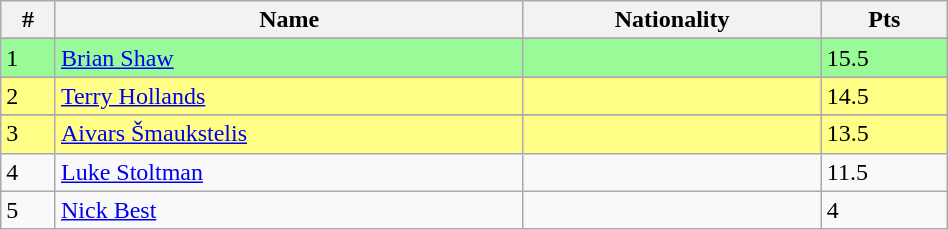<table class="wikitable" style="display: inline-table;width: 50%;">
<tr>
<th>#</th>
<th>Name</th>
<th>Nationality</th>
<th>Pts</th>
</tr>
<tr>
</tr>
<tr style="background:palegreen">
<td>1</td>
<td><a href='#'>Brian Shaw</a></td>
<td></td>
<td>15.5</td>
</tr>
<tr>
</tr>
<tr style="background:#ff8">
<td>2</td>
<td><a href='#'>Terry Hollands</a></td>
<td></td>
<td>14.5</td>
</tr>
<tr>
</tr>
<tr style="background:#ff8">
<td>3</td>
<td><a href='#'>Aivars Šmaukstelis</a></td>
<td></td>
<td>13.5</td>
</tr>
<tr>
<td>4</td>
<td><a href='#'>Luke Stoltman</a></td>
<td></td>
<td>11.5</td>
</tr>
<tr>
<td>5</td>
<td><a href='#'>Nick Best</a></td>
<td></td>
<td>4</td>
</tr>
</table>
